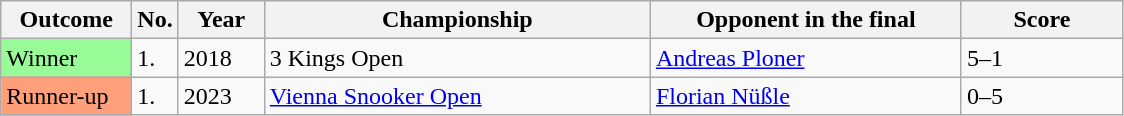<table class="sortable wikitable">
<tr>
<th width="80">Outcome</th>
<th width="20">No.</th>
<th width="50">Year</th>
<th width="250">Championship</th>
<th width="200">Opponent in the final</th>
<th width="100">Score</th>
</tr>
<tr>
<td style="background:#98fb98;">Winner</td>
<td>1.</td>
<td>2018</td>
<td>3 Kings Open</td>
<td> <a href='#'>Andreas Ploner</a></td>
<td>5–1</td>
</tr>
<tr>
<td style="background:#ffa07a;">Runner-up</td>
<td>1.</td>
<td>2023</td>
<td><a href='#'>Vienna Snooker Open</a></td>
<td> <a href='#'>Florian Nüßle</a></td>
<td>0–5</td>
</tr>
</table>
